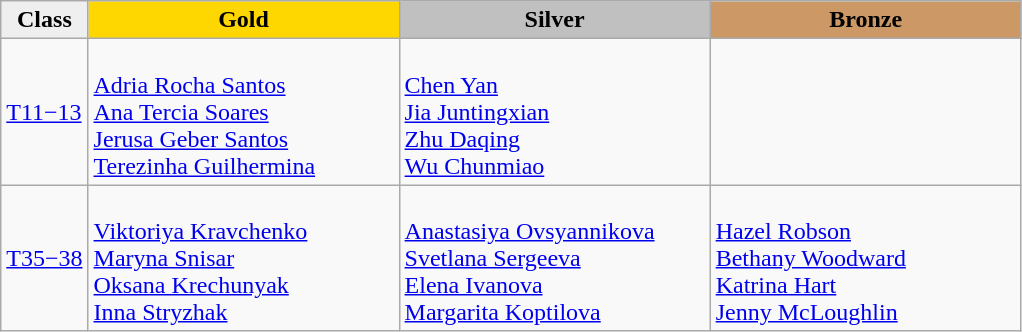<table class="wikitable" style="text-align:left">
<tr align="center">
<td bgcolor=efefef><strong>Class</strong></td>
<td width=200 bgcolor=gold><strong>Gold</strong></td>
<td width=200 bgcolor=silver><strong>Silver</strong></td>
<td width=200 bgcolor=CC9966><strong>Bronze</strong></td>
</tr>
<tr>
<td><a href='#'>T11−13</a></td>
<td><em></em><br><a href='#'>Adria Rocha Santos</a><br><a href='#'>Ana Tercia Soares</a><br><a href='#'>Jerusa Geber Santos</a><br><a href='#'>Terezinha Guilhermina</a></td>
<td><em></em><br><a href='#'>Chen Yan</a><br><a href='#'>Jia Juntingxian</a><br><a href='#'>Zhu Daqing</a><br><a href='#'>Wu Chunmiao</a></td>
<td></td>
</tr>
<tr>
<td><a href='#'>T35−38</a></td>
<td><em></em><br><a href='#'>Viktoriya Kravchenko</a><br><a href='#'>Maryna Snisar</a><br><a href='#'>Oksana Krechunyak</a><br><a href='#'>Inna Stryzhak</a></td>
<td><em></em><br><a href='#'>Anastasiya Ovsyannikova</a><br><a href='#'>Svetlana Sergeeva</a><br><a href='#'>Elena Ivanova</a><br><a href='#'>Margarita Koptilova</a></td>
<td><em></em><br><a href='#'>Hazel Robson</a><br><a href='#'>Bethany Woodward</a><br><a href='#'>Katrina Hart</a><br><a href='#'>Jenny McLoughlin</a></td>
</tr>
</table>
